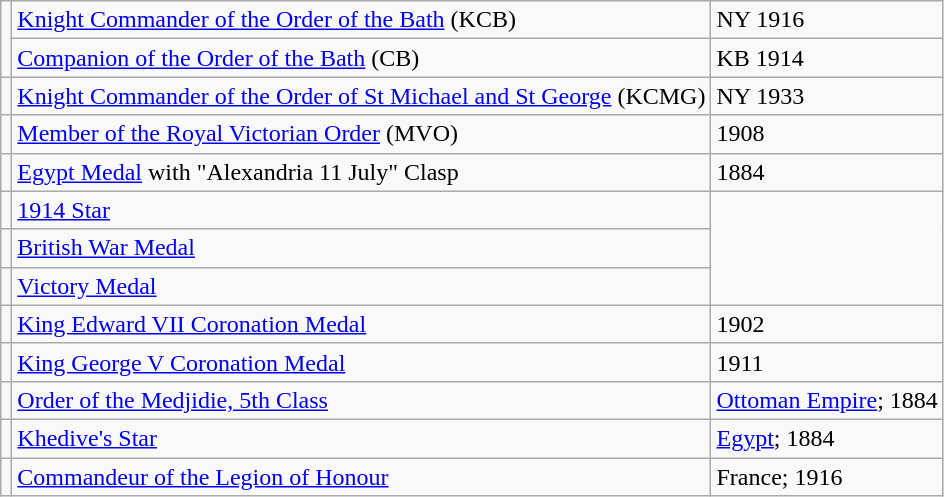<table class="wikitable">
<tr>
<td rowspan=2></td>
<td><a href='#'>Knight Commander of the Order of the Bath</a> (KCB)</td>
<td>NY 1916</td>
</tr>
<tr>
<td><a href='#'>Companion of the Order of the Bath</a> (CB)</td>
<td>KB 1914</td>
</tr>
<tr>
<td></td>
<td><a href='#'>Knight Commander of the Order of St Michael and St George</a> (KCMG)</td>
<td>NY 1933</td>
</tr>
<tr>
<td></td>
<td><a href='#'>Member of the Royal Victorian Order</a> (MVO)</td>
<td>1908</td>
</tr>
<tr>
<td></td>
<td><a href='#'>Egypt Medal</a> with "Alexandria 11 July" Clasp</td>
<td>1884</td>
</tr>
<tr>
<td></td>
<td><a href='#'>1914 Star</a></td>
</tr>
<tr>
<td></td>
<td><a href='#'>British War Medal</a></td>
</tr>
<tr>
<td></td>
<td><a href='#'>Victory Medal</a></td>
</tr>
<tr>
<td></td>
<td><a href='#'>King Edward VII Coronation Medal</a></td>
<td>1902</td>
</tr>
<tr>
<td></td>
<td><a href='#'>King George V Coronation Medal</a></td>
<td>1911</td>
</tr>
<tr>
<td></td>
<td><a href='#'>Order of the Medjidie, 5th Class</a></td>
<td><a href='#'>Ottoman Empire</a>; 1884</td>
</tr>
<tr>
<td></td>
<td><a href='#'>Khedive's Star</a></td>
<td><a href='#'>Egypt</a>; 1884</td>
</tr>
<tr>
<td></td>
<td><a href='#'>Commandeur of the Legion of Honour</a></td>
<td>France; 1916</td>
</tr>
</table>
